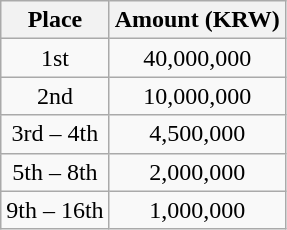<table class="wikitable" style="text-align:center">
<tr>
<th>Place</th>
<th>Amount (KRW)</th>
</tr>
<tr>
<td>1st</td>
<td>40,000,000</td>
</tr>
<tr>
<td>2nd</td>
<td>10,000,000</td>
</tr>
<tr>
<td>3rd – 4th</td>
<td>4,500,000</td>
</tr>
<tr>
<td>5th – 8th</td>
<td>2,000,000</td>
</tr>
<tr>
<td>9th – 16th</td>
<td>1,000,000</td>
</tr>
</table>
